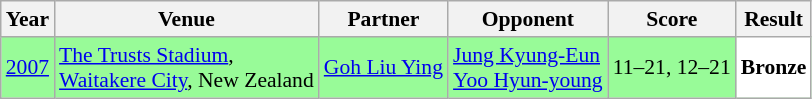<table class="sortable wikitable" style="font-size: 90%;">
<tr>
<th>Year</th>
<th>Venue</th>
<th>Partner</th>
<th>Opponent</th>
<th>Score</th>
<th>Result</th>
</tr>
<tr style="background:#98FB98">
<td align="center"><a href='#'>2007</a></td>
<td align="left"><a href='#'>The Trusts Stadium</a>,<br><a href='#'>Waitakere City</a>, New Zealand</td>
<td align="left"> <a href='#'>Goh Liu Ying</a></td>
<td align="left"> <a href='#'>Jung Kyung-Eun</a><br> <a href='#'>Yoo Hyun-young</a></td>
<td align="left">11–21, 12–21</td>
<td style="text-align:left; background:white"> <strong>Bronze</strong></td>
</tr>
</table>
